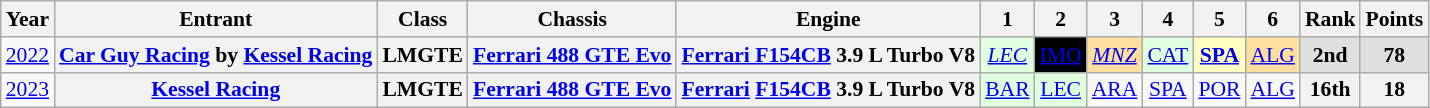<table class="wikitable" style="text-align:center; font-size:90%">
<tr>
<th>Year</th>
<th>Entrant</th>
<th>Class</th>
<th>Chassis</th>
<th>Engine</th>
<th>1</th>
<th>2</th>
<th>3</th>
<th>4</th>
<th>5</th>
<th>6</th>
<th>Rank</th>
<th>Points</th>
</tr>
<tr>
<td><a href='#'>2022</a></td>
<th><a href='#'>Car Guy Racing</a> by <a href='#'>Kessel Racing</a></th>
<th>LMGTE</th>
<th><a href='#'>Ferrari 488 GTE Evo</a></th>
<th><a href='#'>Ferrari F154CB</a> 3.9 L Turbo V8</th>
<td style="background:#DFFFDF;"><em><a href='#'>LEC</a></em><br></td>
<td style="background:#000000; color:white"><a href='#'><span>IMO</span></a><br></td>
<td style="background:#FFDF9F;"><em><a href='#'>MNZ</a></em><br></td>
<td style="background:#DFFFDF;"><a href='#'>CAT</a><br></td>
<td style="background:#FFFFBF;"><strong><a href='#'>SPA</a></strong><br></td>
<td style="background:#FFDF9F;"><a href='#'>ALG</a><br></td>
<th style="background:#DFDFDF;">2nd</th>
<th style="background:#DFDFDF;">78</th>
</tr>
<tr>
<td><a href='#'>2023</a></td>
<th><a href='#'>Kessel Racing</a></th>
<th>LMGTE</th>
<th><a href='#'>Ferrari 488 GTE Evo</a></th>
<th><a href='#'>Ferrari</a> <a href='#'>F154CB</a> 3.9 L Turbo V8</th>
<td style="background:#DFFFDF;"><a href='#'>BAR</a><br></td>
<td style="background:#DFFFDF;"><a href='#'>LEC</a><br></td>
<td><a href='#'>ARA</a></td>
<td><a href='#'>SPA</a></td>
<td><a href='#'>POR</a></td>
<td><a href='#'>ALG</a></td>
<th>16th</th>
<th>18</th>
</tr>
</table>
